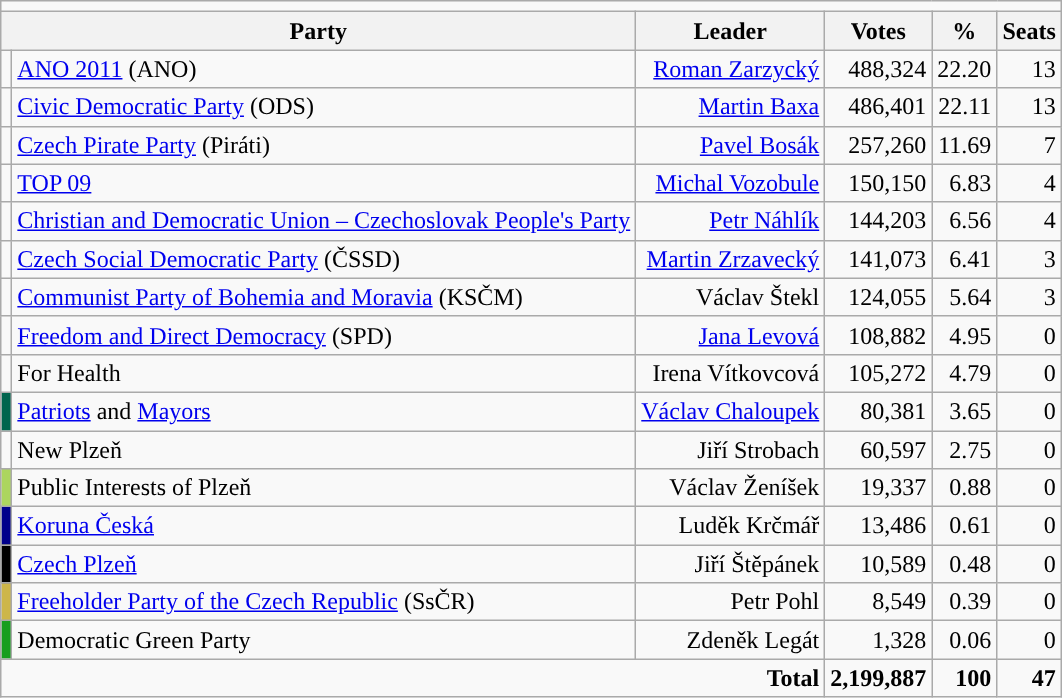<table class=wikitable style=text-align:right>
<tr>
<td colspan=6 align=center></td>
</tr>
<tr>
<th colspan=2>Party</th>
<th>Leader</th>
<th>Votes</th>
<th>%</th>
<th>Seats</th>
</tr>
<tr>
<td></td>
<td align=left><a href='#'>ANO 2011</a> (ANO)</td>
<td><a href='#'>Roman Zarzycký</a></td>
<td>488,324</td>
<td>22.20</td>
<td>13</td>
</tr>
<tr>
<td></td>
<td align=left><a href='#'>Civic Democratic Party</a> (ODS)</td>
<td><a href='#'>Martin Baxa</a></td>
<td>486,401</td>
<td>22.11</td>
<td>13</td>
</tr>
<tr>
<td></td>
<td align=left><a href='#'>Czech Pirate Party</a> (Piráti)</td>
<td><a href='#'>Pavel Bosák</a></td>
<td>257,260</td>
<td>11.69</td>
<td>7</td>
</tr>
<tr>
<td></td>
<td align=left><a href='#'>TOP 09</a></td>
<td><a href='#'>Michal Vozobule</a></td>
<td>150,150</td>
<td>6.83</td>
<td>4</td>
</tr>
<tr>
<td></td>
<td align=left><a href='#'>Christian and Democratic Union – Czechoslovak People's Party</a></td>
<td><a href='#'>Petr Náhlík</a></td>
<td>144,203</td>
<td>6.56</td>
<td>4</td>
</tr>
<tr>
<td></td>
<td align=left><a href='#'>Czech Social Democratic Party</a> (ČSSD)</td>
<td><a href='#'>Martin Zrzavecký</a></td>
<td>141,073</td>
<td>6.41</td>
<td>3</td>
</tr>
<tr>
<td></td>
<td align=left><a href='#'>Communist Party of Bohemia and Moravia</a> (KSČM)</td>
<td>Václav Štekl</td>
<td>124,055</td>
<td>5.64</td>
<td>3</td>
</tr>
<tr>
<td></td>
<td align=left><a href='#'>Freedom and Direct Democracy</a> (SPD)</td>
<td><a href='#'>Jana Levová</a></td>
<td>108,882</td>
<td>4.95</td>
<td>0</td>
</tr>
<tr>
<td></td>
<td align=left>For Health</td>
<td>Irena Vítkovcová</td>
<td>105,272</td>
<td>4.79</td>
<td>0</td>
</tr>
<tr>
<td style="background:#00654E;"></td>
<td align=left><a href='#'>Patriots</a> and <a href='#'>Mayors</a></td>
<td><a href='#'>Václav Chaloupek</a></td>
<td>80,381</td>
<td>3.65</td>
<td>0</td>
</tr>
<tr>
<td></td>
<td align=left>New Plzeň</td>
<td>Jiří Strobach</td>
<td>60,597</td>
<td>2.75</td>
<td>0</td>
</tr>
<tr>
<td style="background:#ACD55F;"></td>
<td align=left>Public Interests of Plzeň</td>
<td>Václav Ženíšek</td>
<td>19,337</td>
<td>0.88</td>
<td>0</td>
</tr>
<tr>
<td style="background:#00008B;"></td>
<td align=left><a href='#'>Koruna Česká</a></td>
<td>Luděk Krčmář</td>
<td>13,486</td>
<td>0.61</td>
<td>0</td>
</tr>
<tr>
<td bgcolor="black"></td>
<td align=left><a href='#'>Czech Plzeň</a></td>
<td>Jiří Štěpánek</td>
<td>10,589</td>
<td>0.48</td>
<td>0</td>
</tr>
<tr>
<td bgcolor="#cdb649"></td>
<td align=left><a href='#'>Freeholder Party of the Czech Republic</a> (SsČR)</td>
<td>Petr Pohl</td>
<td>8,549</td>
<td>0.39</td>
<td>0</td>
</tr>
<tr>
<td style="background:#179E1E;"></td>
<td align=left>Democratic Green Party</td>
<td>Zdeněk Legát</td>
<td>1,328</td>
<td>0.06</td>
<td>0</td>
</tr>
<tr>
<td colspan="3"><strong>Total</strong></td>
<td><strong>2,199,887</strong></td>
<td><strong>100</strong></td>
<td><strong>47</strong></td>
</tr>
</table>
